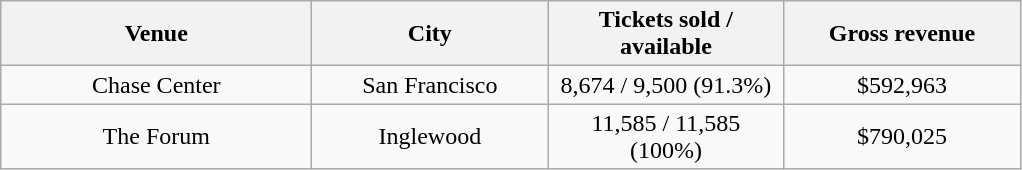<table class="wikitable" style="text-align:center">
<tr>
<th style="width:200px;">Venue</th>
<th style="width:150px;">City</th>
<th style="width:150px;">Tickets sold / available</th>
<th style="width:150px;">Gross revenue</th>
</tr>
<tr>
<td>Chase Center</td>
<td>San Francisco</td>
<td>8,674 / 9,500 (91.3%)</td>
<td>$592,963</td>
</tr>
<tr>
<td>The Forum</td>
<td>Inglewood</td>
<td>11,585 / 11,585 (100%)</td>
<td>$790,025</td>
</tr>
</table>
